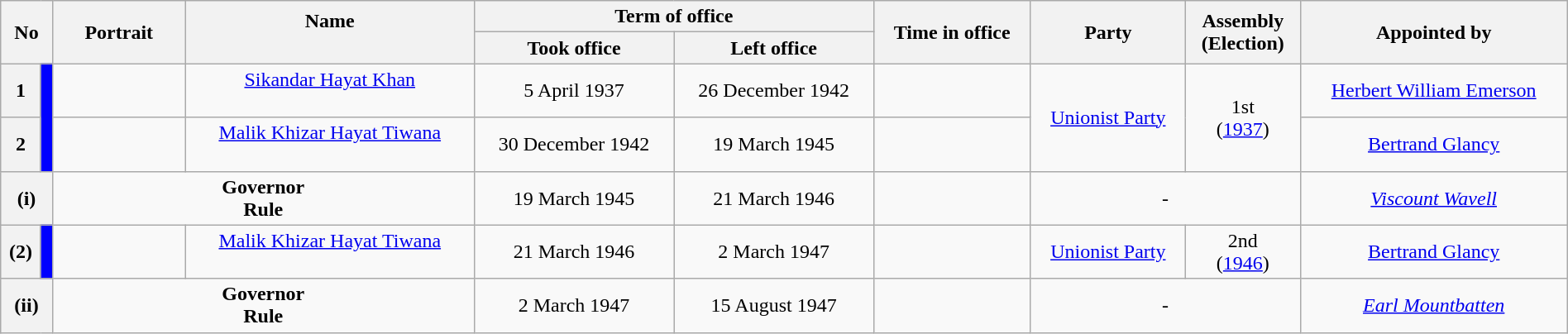<table class="wikitable sortable sticky-header" id="pm list" style="width:100%; text-align:center">
<tr>
<th scope=col colspan=2 rowspan="2" style="width:5px;">No</th>
<th scope=col rowspan="2" style="width:100px;">Portrait</th>
<th scope=col rowspan="2">Name<br><br> </th>
<th scope=colgroup colspan="2">Term of office</th>
<th scope=col rowspan="2">Time in office</th>
<th scope=col rowspan="2">Party<br></th>
<th scope=col rowspan="2">Assembly <br>(Election)</th>
<th scope=col rowspan="2" data-sort-type="number">Appointed by <br></th>
</tr>
<tr>
<th scope=col>Took office</th>
<th scope=col>Left office</th>
</tr>
<tr>
<th scope=row>1</th>
<td rowspan=2 bgcolor=blue></td>
<td></td>
<td><a href='#'>Sikandar Hayat Khan</a><br><br></td>
<td>5 April 1937</td>
<td>26 December 1942</td>
<td></td>
<td rowspan=2><a href='#'>Unionist Party</a><br></td>
<td rowspan=2>1st <br>(<a href='#'>1937</a>)</td>
<td><a href='#'>Herbert William Emerson</a></td>
</tr>
<tr>
<th scope=row>2</th>
<td></td>
<td><a href='#'>Malik Khizar Hayat Tiwana</a><br><br></td>
<td>30 December 1942</td>
<td>19 March 1945</td>
<td></td>
<td><a href='#'>Bertrand Glancy</a></td>
</tr>
<tr>
<th scope=row colspan=2>(i)</th>
<td colspan=2><strong>Governor<br> Rule</strong></td>
<td>19 March 1945</td>
<td>21 March 1946</td>
<td></td>
<td colspan=2>-</td>
<td><em><a href='#'>Viscount Wavell</a></em></td>
</tr>
<tr>
<th scope=row>(2)</th>
<td bgcolor=blue></td>
<td></td>
<td><a href='#'>Malik Khizar Hayat Tiwana</a><br><br></td>
<td>21 March 1946</td>
<td>2 March 1947</td>
<td></td>
<td><a href='#'>Unionist Party</a><br></td>
<td>2nd<br>(<a href='#'>1946</a>)</td>
<td><a href='#'>Bertrand Glancy</a></td>
</tr>
<tr>
<th scope=row colspan=2>(ii)</th>
<td colspan=2><strong>Governor<br> Rule</strong></td>
<td>2 March 1947</td>
<td>15 August 1947</td>
<td></td>
<td colspan=2>-</td>
<td><em><a href='#'>Earl Mountbatten</a></em></td>
</tr>
</table>
